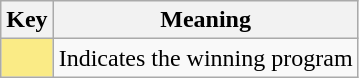<table class="wikitable">
<tr>
<th scope="col" width=%>Key</th>
<th scope="col" width=%>Meaning</th>
</tr>
<tr>
<td style="background:#FAEB86"></td>
<td>Indicates the winning program</td>
</tr>
</table>
